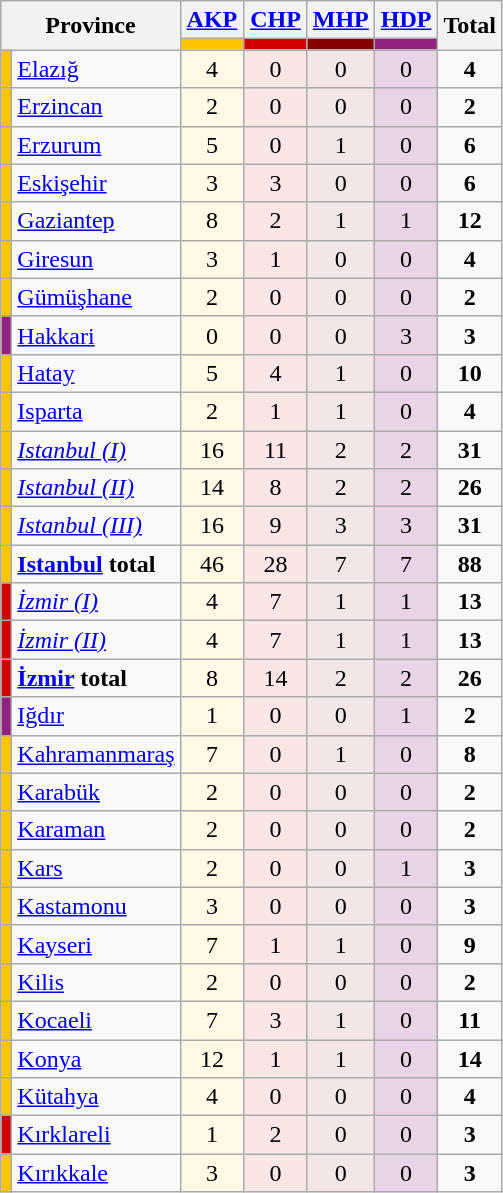<table class="wikitable" style="text-align:center">
<tr>
<th rowspan="2" colspan="2" style="width: 70px;">Province</th>
<th style="width: 35px;"><a href='#'>AKP</a></th>
<th style="width: 35px;"><a href='#'>CHP</a></th>
<th style="width: 35px;"><a href='#'>MHP</a></th>
<th style="width: 35px;"><a href='#'>HDP</a></th>
<th rowspan="2">Total</th>
</tr>
<tr>
<th style="background: #fdc400"></th>
<th style="background: #d40000"></th>
<th style="background: #870000"></th>
<th style="background: #922280"></th>
</tr>
<tr>
<td style="background:#FDC400"></td>
<td style="text-align:left"><a href='#'>Elazığ</a></td>
<td style="background:#FFF9E6">4</td>
<td style="background:#FBE6E6">0</td>
<td style="background:#F3E6E6">0</td>
<td style="background:#E9D3E6">0</td>
<td><strong>4</strong></td>
</tr>
<tr>
<td style="background:#FDC400"></td>
<td style="text-align:left"><a href='#'>Erzincan</a></td>
<td style="background:#FFF9E6">2</td>
<td style="background:#FBE6E6">0</td>
<td style="background:#F3E6E6">0</td>
<td style="background:#E9D3E6">0</td>
<td><strong>2</strong></td>
</tr>
<tr>
<td style="background:#FDC400"></td>
<td style="text-align:left"><a href='#'>Erzurum</a></td>
<td style="background:#FFF9E6">5</td>
<td style="background:#FBE6E6">0</td>
<td style="background:#F3E6E6">1</td>
<td style="background:#E9D3E6">0</td>
<td><strong>6</strong></td>
</tr>
<tr>
<td style="background:#FDC400"></td>
<td style="text-align:left"><a href='#'>Eskişehir</a></td>
<td style="background:#FFF9E6">3</td>
<td style="background:#FBE6E6">3</td>
<td style="background:#F3E6E6">0</td>
<td style="background:#E9D3E6">0</td>
<td><strong>6</strong></td>
</tr>
<tr>
<td style="background:#FDC400"></td>
<td style="text-align:left"><a href='#'>Gaziantep</a></td>
<td style="background:#FFF9E6">8</td>
<td style="background:#FBE6E6">2</td>
<td style="background:#F3E6E6">1</td>
<td style="background:#E9D3E6">1</td>
<td><strong>12</strong></td>
</tr>
<tr>
<td style="background:#FDC400"></td>
<td style="text-align:left"><a href='#'>Giresun</a></td>
<td style="background:#FFF9E6">3</td>
<td style="background:#FBE6E6">1</td>
<td style="background:#F3E6E6">0</td>
<td style="background:#E9D3E6">0</td>
<td><strong>4</strong></td>
</tr>
<tr>
<td style="background:#FDC400"></td>
<td style="text-align:left"><a href='#'>Gümüşhane</a></td>
<td style="background:#FFF9E6">2</td>
<td style="background:#FBE6E6">0</td>
<td style="background:#F3E6E6">0</td>
<td style="background:#E9D3E6">0</td>
<td><strong>2</strong></td>
</tr>
<tr>
<td style="background:#922280"></td>
<td style="text-align:left"><a href='#'>Hakkari</a></td>
<td style="background:#FFF9E6">0</td>
<td style="background:#FBE6E6">0</td>
<td style="background:#F3E6E6">0</td>
<td style="background:#E9D3E6">3</td>
<td><strong>3</strong></td>
</tr>
<tr>
<td style="background:#FDC400"></td>
<td style="text-align:left"><a href='#'>Hatay</a></td>
<td style="background:#FFF9E6">5</td>
<td style="background:#FBE6E6">4</td>
<td style="background:#F3E6E6">1</td>
<td style="background:#E9D3E6">0</td>
<td><strong>10</strong></td>
</tr>
<tr>
<td style="background:#FDC400"></td>
<td style="text-align:left"><a href='#'>Isparta</a></td>
<td style="background:#FFF9E6">2</td>
<td style="background:#FBE6E6">1</td>
<td style="background:#F3E6E6">1</td>
<td style="background:#E9D3E6">0</td>
<td><strong>4</strong></td>
</tr>
<tr>
<td style="background:#FDC400"></td>
<td style="text-align:left"><em><a href='#'>Istanbul (I)</a></em></td>
<td style="background:#FFF9E6">16</td>
<td style="background:#FBE6E6">11</td>
<td style="background:#F3E6E6">2</td>
<td style="background:#E9D3E6">2</td>
<td><strong>31</strong></td>
</tr>
<tr>
<td style="background:#FDC400"></td>
<td style="text-align:left"><em><a href='#'>Istanbul (II)</a></em></td>
<td style="background:#FFF9E6">14</td>
<td style="background:#FBE6E6">8</td>
<td style="background:#F3E6E6">2</td>
<td style="background:#E9D3E6">2</td>
<td><strong>26</strong></td>
</tr>
<tr>
<td style="background:#FDC400"></td>
<td style="text-align:left"><em><a href='#'>Istanbul (III)</a></em></td>
<td style="background:#FFF9E6">16</td>
<td style="background:#FBE6E6">9</td>
<td style="background:#F3E6E6">3</td>
<td style="background:#E9D3E6">3</td>
<td><strong>31</strong></td>
</tr>
<tr>
<td style="background:#FDC400"></td>
<td style="text-align:left"><strong><a href='#'>Istanbul</a> total</strong></td>
<td style="background:#FFF9E6">46</td>
<td style="background:#FBE6E6">28</td>
<td style="background:#F3E6E6">7</td>
<td style="background:#E9D3E6">7</td>
<td><strong>88</strong></td>
</tr>
<tr>
<td style="background:#D40000"></td>
<td style="text-align:left"><em><a href='#'>İzmir (I)</a></em></td>
<td style="background:#FFF9E6">4</td>
<td style="background:#FBE6E6">7</td>
<td style="background:#F3E6E6">1</td>
<td style="background:#E9D3E6">1</td>
<td><strong>13</strong></td>
</tr>
<tr>
<td style="background:#D40000"></td>
<td style="text-align:left"><em><a href='#'>İzmir (II)</a></em></td>
<td style="background:#FFF9E6">4</td>
<td style="background:#FBE6E6">7</td>
<td style="background:#F3E6E6">1</td>
<td style="background:#E9D3E6">1</td>
<td><strong>13</strong></td>
</tr>
<tr>
<td style="background:#D40000"></td>
<td style="text-align:left"><strong><a href='#'>İzmir</a> total</strong></td>
<td style="background:#FFF9E6">8</td>
<td style="background:#FBE6E6">14</td>
<td style="background:#F3E6E6">2</td>
<td style="background:#E9D3E6">2</td>
<td><strong>26</strong></td>
</tr>
<tr>
<td style="background:#922280"></td>
<td style="text-align:left"><a href='#'>Iğdır</a></td>
<td style="background:#FFF9E6">1</td>
<td style="background:#FBE6E6">0</td>
<td style="background:#F3E6E6">0</td>
<td style="background:#E9D3E6">1</td>
<td><strong>2</strong></td>
</tr>
<tr>
<td style="background:#FDC400"></td>
<td style="text-align:left"><a href='#'>Kahramanmaraş</a></td>
<td style="background:#FFF9E6">7</td>
<td style="background:#FBE6E6">0</td>
<td style="background:#F3E6E6">1</td>
<td style="background:#E9D3E6">0</td>
<td><strong>8</strong></td>
</tr>
<tr>
<td style="background:#FDC400"></td>
<td style="text-align:left"><a href='#'>Karabük</a></td>
<td style="background:#FFF9E6">2</td>
<td style="background:#FBE6E6">0</td>
<td style="background:#F3E6E6">0</td>
<td style="background:#E9D3E6">0</td>
<td><strong>2</strong></td>
</tr>
<tr>
<td style="background:#FDC400"></td>
<td style="text-align:left"><a href='#'>Karaman</a></td>
<td style="background:#FFF9E6">2</td>
<td style="background:#FBE6E6">0</td>
<td style="background:#F3E6E6">0</td>
<td style="background:#E9D3E6">0</td>
<td><strong>2</strong></td>
</tr>
<tr>
<td style="background:#FDC400"></td>
<td style="text-align:left"><a href='#'>Kars</a></td>
<td style="background:#FFF9E6">2</td>
<td style="background:#FBE6E6">0</td>
<td style="background:#F3E6E6">0</td>
<td style="background:#E9D3E6">1</td>
<td><strong>3</strong></td>
</tr>
<tr>
<td style="background:#FDC400"></td>
<td style="text-align:left"><a href='#'>Kastamonu</a></td>
<td style="background:#FFF9E6">3</td>
<td style="background:#FBE6E6">0</td>
<td style="background:#F3E6E6">0</td>
<td style="background:#E9D3E6">0</td>
<td><strong>3</strong></td>
</tr>
<tr>
<td style="background:#FDC400"></td>
<td style="text-align:left"><a href='#'>Kayseri</a></td>
<td style="background:#FFF9E6">7</td>
<td style="background:#FBE6E6">1</td>
<td style="background:#F3E6E6">1</td>
<td style="background:#E9D3E6">0</td>
<td><strong>9</strong></td>
</tr>
<tr>
<td style="background:#FDC400"></td>
<td style="text-align:left"><a href='#'>Kilis</a></td>
<td style="background:#FFF9E6">2</td>
<td style="background:#FBE6E6">0</td>
<td style="background:#F3E6E6">0</td>
<td style="background:#E9D3E6">0</td>
<td><strong>2</strong></td>
</tr>
<tr>
<td style="background:#FDC400"></td>
<td style="text-align:left"><a href='#'>Kocaeli</a></td>
<td style="background:#FFF9E6">7</td>
<td style="background:#FBE6E6">3</td>
<td style="background:#F3E6E6">1</td>
<td style="background:#E9D3E6">0</td>
<td><strong>11</strong></td>
</tr>
<tr>
<td style="background:#FDC400"></td>
<td style="text-align:left"><a href='#'>Konya</a></td>
<td style="background:#FFF9E6">12</td>
<td style="background:#FBE6E6">1</td>
<td style="background:#F3E6E6">1</td>
<td style="background:#E9D3E6">0</td>
<td><strong>14</strong></td>
</tr>
<tr>
<td style="background:#FDC400"></td>
<td style="text-align:left"><a href='#'>Kütahya</a></td>
<td style="background:#FFF9E6">4</td>
<td style="background:#FBE6E6">0</td>
<td style="background:#F3E6E6">0</td>
<td style="background:#E9D3E6">0</td>
<td><strong>4</strong></td>
</tr>
<tr>
<td style="background:#D40000"></td>
<td style="text-align:left"><a href='#'>Kırklareli</a></td>
<td style="background:#FFF9E6">1</td>
<td style="background:#FBE6E6">2</td>
<td style="background:#F3E6E6">0</td>
<td style="background:#E9D3E6">0</td>
<td><strong>3</strong></td>
</tr>
<tr>
<td style="background:#FDC400"></td>
<td style="text-align:left"><a href='#'>Kırıkkale</a></td>
<td style="background:#FFF9E6">3</td>
<td style="background:#FBE6E6">0</td>
<td style="background:#F3E6E6">0</td>
<td style="background:#E9D3E6">0</td>
<td><strong>3</strong></td>
</tr>
</table>
